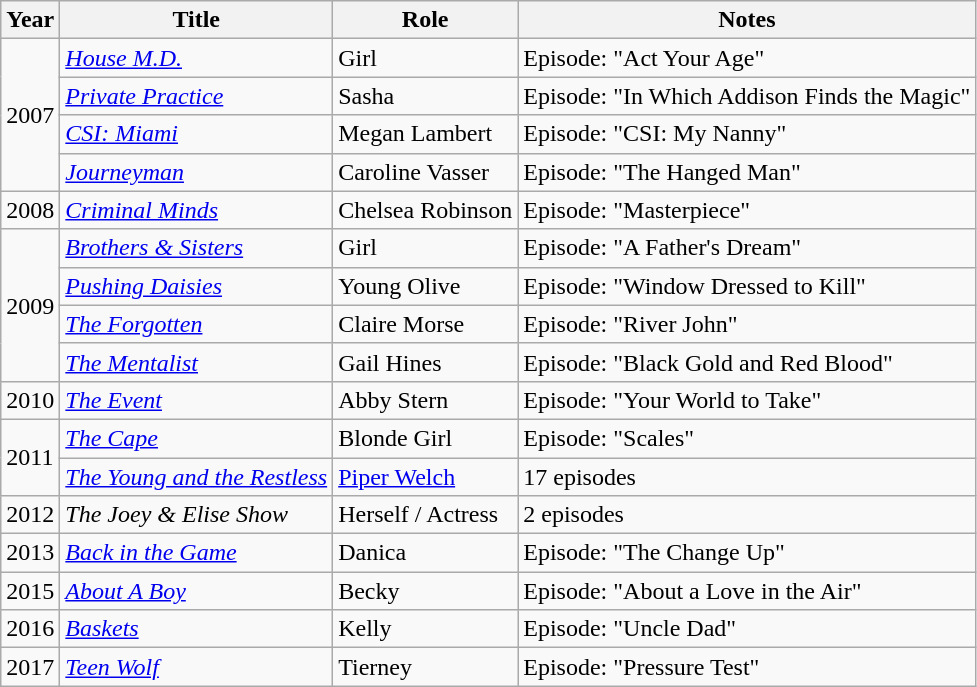<table class="wikitable">
<tr>
<th>Year</th>
<th>Title</th>
<th>Role</th>
<th>Notes</th>
</tr>
<tr>
<td rowspan="4">2007</td>
<td><em><a href='#'>House M.D.</a></em></td>
<td>Girl</td>
<td>Episode: "Act Your Age"</td>
</tr>
<tr>
<td><em><a href='#'>Private Practice</a></em></td>
<td>Sasha</td>
<td>Episode: "In Which Addison Finds the Magic"</td>
</tr>
<tr>
<td><em><a href='#'>CSI: Miami</a></em></td>
<td>Megan Lambert</td>
<td>Episode: "CSI: My Nanny"</td>
</tr>
<tr>
<td><em><a href='#'>Journeyman</a></em></td>
<td>Caroline Vasser</td>
<td>Episode: "The Hanged Man"</td>
</tr>
<tr>
<td>2008</td>
<td><em><a href='#'>Criminal Minds</a></em></td>
<td>Chelsea Robinson</td>
<td>Episode: "Masterpiece"</td>
</tr>
<tr>
<td rowspan="4">2009</td>
<td><em><a href='#'>Brothers & Sisters</a></em></td>
<td>Girl</td>
<td>Episode: "A Father's Dream"</td>
</tr>
<tr>
<td><em><a href='#'>Pushing Daisies</a></em></td>
<td>Young Olive</td>
<td>Episode: "Window Dressed to Kill"</td>
</tr>
<tr>
<td><em><a href='#'>The Forgotten</a></em></td>
<td>Claire Morse</td>
<td>Episode: "River John"</td>
</tr>
<tr>
<td><em><a href='#'>The Mentalist</a></em></td>
<td>Gail Hines</td>
<td>Episode: "Black Gold and Red Blood"</td>
</tr>
<tr>
<td>2010</td>
<td><em><a href='#'>The Event</a></em></td>
<td>Abby Stern</td>
<td>Episode: "Your World to Take"</td>
</tr>
<tr>
<td rowspan="2">2011</td>
<td><em><a href='#'>The Cape</a></em></td>
<td>Blonde Girl</td>
<td>Episode: "Scales"</td>
</tr>
<tr>
<td><em><a href='#'>The Young and the Restless</a></em></td>
<td><a href='#'>Piper Welch</a></td>
<td>17 episodes</td>
</tr>
<tr>
<td>2012</td>
<td><em>The Joey & Elise Show</em></td>
<td>Herself / Actress</td>
<td>2 episodes</td>
</tr>
<tr>
<td>2013</td>
<td><em><a href='#'>Back in the Game</a></em></td>
<td>Danica</td>
<td>Episode: "The Change Up"</td>
</tr>
<tr>
<td>2015</td>
<td><em><a href='#'>About A Boy</a></em></td>
<td>Becky</td>
<td>Episode: "About a Love in the Air"</td>
</tr>
<tr>
<td>2016</td>
<td><em><a href='#'>Baskets</a></em></td>
<td>Kelly</td>
<td>Episode: "Uncle Dad"</td>
</tr>
<tr>
<td>2017</td>
<td><em><a href='#'>Teen Wolf</a></em></td>
<td>Tierney</td>
<td>Episode: "Pressure Test"</td>
</tr>
</table>
